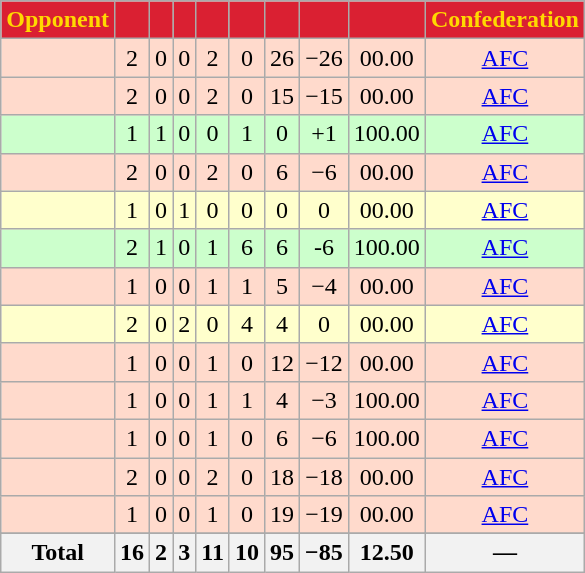<table class="wikitable sortable" style="text-align:center;">
<tr style="color:#FFD900">
<th style="background-color:#DA2032;color:#FFD900">Opponent</th>
<th style="background-color:#DA2032;"></th>
<th style="background-color:#DA2032;"></th>
<th style="background-color:#DA2032;"></th>
<th style="background-color:#DA2032;"></th>
<th style="background-color:#DA2032;"></th>
<th style="background-color:#DA2032;"></th>
<th style="background-color:#DA2032;"></th>
<th style="background-color:#DA2032;"></th>
<th style="background-color:#DA2032;color:#FFD900">Confederation</th>
</tr>
<tr bgcolor=FFDACC>
<td style="text-align:left;"></td>
<td>2</td>
<td>0</td>
<td>0</td>
<td>2</td>
<td>0</td>
<td>26</td>
<td>−26</td>
<td>00.00</td>
<td><a href='#'>AFC</a></td>
</tr>
<tr bgcolor=FFDACC>
<td style="text-align:left;"></td>
<td>2</td>
<td>0</td>
<td>0</td>
<td>2</td>
<td>0</td>
<td>15</td>
<td>−15</td>
<td>00.00</td>
<td><a href='#'>AFC</a></td>
</tr>
<tr bgcolor=CCFFCC>
<td style="text-align:left;"></td>
<td>1</td>
<td>1</td>
<td>0</td>
<td>0</td>
<td>1</td>
<td>0</td>
<td>+1</td>
<td>100.00</td>
<td><a href='#'>AFC</a></td>
</tr>
<tr bgcolor=FFDACC>
<td style="text-align:left;"></td>
<td>2</td>
<td>0</td>
<td>0</td>
<td>2</td>
<td>0</td>
<td>6</td>
<td>−6</td>
<td>00.00</td>
<td><a href='#'>AFC</a></td>
</tr>
<tr bgcolor=FFFFCC>
<td style="text-align:left;"></td>
<td>1</td>
<td>0</td>
<td>1</td>
<td>0</td>
<td>0</td>
<td>0</td>
<td>0</td>
<td>00.00</td>
<td><a href='#'>AFC</a></td>
</tr>
<tr bgcolor=CCFFCC>
<td style="text-align:left;"></td>
<td>2</td>
<td>1</td>
<td>0</td>
<td>1</td>
<td>6</td>
<td>6</td>
<td>-6</td>
<td>100.00</td>
<td><a href='#'>AFC</a></td>
</tr>
<tr bgcolor=FFDACC>
<td style="text-align:left;"></td>
<td>1</td>
<td>0</td>
<td>0</td>
<td>1</td>
<td>1</td>
<td>5</td>
<td>−4</td>
<td>00.00</td>
<td><a href='#'>AFC</a></td>
</tr>
<tr bgcolor=FFFFCC>
<td style="text-align:left;"></td>
<td>2</td>
<td>0</td>
<td>2</td>
<td>0</td>
<td>4</td>
<td>4</td>
<td>0</td>
<td>00.00</td>
<td><a href='#'>AFC</a></td>
</tr>
<tr bgcolor=FFDACC>
<td style="text-align:left;"></td>
<td>1</td>
<td>0</td>
<td>0</td>
<td>1</td>
<td>0</td>
<td>12</td>
<td>−12</td>
<td>00.00</td>
<td><a href='#'>AFC</a></td>
</tr>
<tr bgcolor=FFDACC>
<td style="text-align:left;"></td>
<td>1</td>
<td>0</td>
<td>0</td>
<td>1</td>
<td>1</td>
<td>4</td>
<td>−3</td>
<td>100.00</td>
<td><a href='#'>AFC</a></td>
</tr>
<tr bgcolor=FFDACC>
<td style="text-align:left;"></td>
<td>1</td>
<td>0</td>
<td>0</td>
<td>1</td>
<td>0</td>
<td>6</td>
<td>−6</td>
<td>100.00</td>
<td><a href='#'>AFC</a></td>
</tr>
<tr bgcolor=FFDACC>
<td style="text-align:left;"></td>
<td>2</td>
<td>0</td>
<td>0</td>
<td>2</td>
<td>0</td>
<td>18</td>
<td>−18</td>
<td>00.00</td>
<td><a href='#'>AFC</a></td>
</tr>
<tr bgcolor=FFDACC>
<td style="text-align:left;"></td>
<td>1</td>
<td>0</td>
<td>0</td>
<td>1</td>
<td>0</td>
<td>19</td>
<td>−19</td>
<td>00.00</td>
<td><a href='#'>AFC</a></td>
</tr>
<tr bgcolor=FFDACC>
</tr>
<tr>
<th>Total</th>
<th>16</th>
<th>2</th>
<th>3</th>
<th>11</th>
<th>10</th>
<th>95</th>
<th>−85</th>
<th>12.50</th>
<th>—</th>
</tr>
</table>
